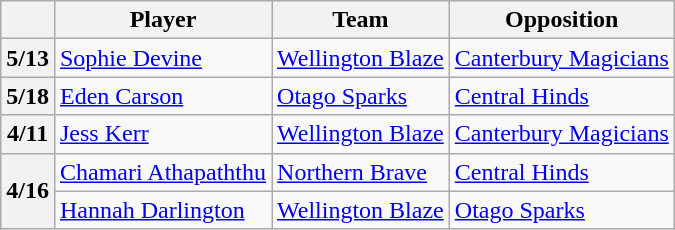<table class="wikitable">
<tr>
<th></th>
<th>Player</th>
<th>Team</th>
<th>Opposition</th>
</tr>
<tr>
<th>5/13</th>
<td><a href='#'>Sophie Devine</a></td>
<td><a href='#'>Wellington Blaze</a></td>
<td><a href='#'>Canterbury Magicians</a></td>
</tr>
<tr>
<th>5/18</th>
<td><a href='#'>Eden Carson</a></td>
<td><a href='#'>Otago Sparks</a></td>
<td><a href='#'>Central Hinds</a></td>
</tr>
<tr>
<th>4/11</th>
<td><a href='#'>Jess Kerr</a></td>
<td><a href='#'>Wellington Blaze</a></td>
<td><a href='#'>Canterbury Magicians</a></td>
</tr>
<tr>
<th rowspan="2">4/16</th>
<td><a href='#'>Chamari Athapaththu</a></td>
<td><a href='#'>Northern Brave</a></td>
<td><a href='#'>Central Hinds</a></td>
</tr>
<tr>
<td><a href='#'>Hannah Darlington</a></td>
<td><a href='#'>Wellington Blaze</a></td>
<td><a href='#'>Otago Sparks</a></td>
</tr>
</table>
